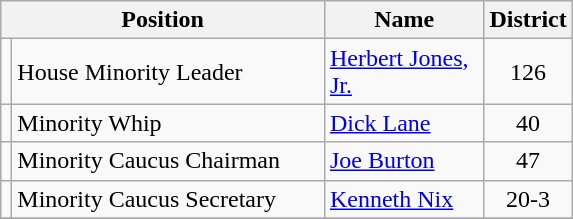<table class="wikitable">
<tr>
<th colspan=2 align=center>Position</th>
<th width="099" align=center>Name</th>
<th align=center>District</th>
</tr>
<tr>
<td></td>
<td width="201">House Minority Leader</td>
<td><a href='#'>Herbert Jones, Jr.</a></td>
<td align=center>126</td>
</tr>
<tr>
<td></td>
<td>Minority Whip</td>
<td><a href='#'>Dick Lane</a></td>
<td align=center>40</td>
</tr>
<tr>
<td></td>
<td>Minority Caucus Chairman</td>
<td><a href='#'>Joe Burton</a></td>
<td align=center>47</td>
</tr>
<tr>
<td></td>
<td>Minority Caucus Secretary</td>
<td><a href='#'>Kenneth Nix</a></td>
<td align=center>20-3</td>
</tr>
<tr>
</tr>
</table>
